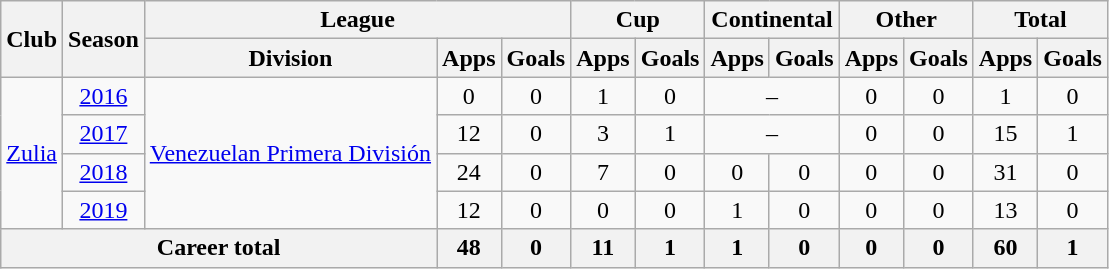<table class="wikitable" style="text-align: center">
<tr>
<th rowspan="2">Club</th>
<th rowspan="2">Season</th>
<th colspan="3">League</th>
<th colspan="2">Cup</th>
<th colspan="2">Continental</th>
<th colspan="2">Other</th>
<th colspan="2">Total</th>
</tr>
<tr>
<th>Division</th>
<th>Apps</th>
<th>Goals</th>
<th>Apps</th>
<th>Goals</th>
<th>Apps</th>
<th>Goals</th>
<th>Apps</th>
<th>Goals</th>
<th>Apps</th>
<th>Goals</th>
</tr>
<tr>
<td rowspan="4"><a href='#'>Zulia</a></td>
<td><a href='#'>2016</a></td>
<td rowspan="4"><a href='#'>Venezuelan Primera División</a></td>
<td>0</td>
<td>0</td>
<td>1</td>
<td>0</td>
<td colspan="2">–</td>
<td>0</td>
<td>0</td>
<td>1</td>
<td>0</td>
</tr>
<tr>
<td><a href='#'>2017</a></td>
<td>12</td>
<td>0</td>
<td>3</td>
<td>1</td>
<td colspan="2">–</td>
<td>0</td>
<td>0</td>
<td>15</td>
<td>1</td>
</tr>
<tr>
<td><a href='#'>2018</a></td>
<td>24</td>
<td>0</td>
<td>7</td>
<td>0</td>
<td>0</td>
<td>0</td>
<td>0</td>
<td>0</td>
<td>31</td>
<td>0</td>
</tr>
<tr>
<td><a href='#'>2019</a></td>
<td>12</td>
<td>0</td>
<td>0</td>
<td>0</td>
<td>1</td>
<td>0</td>
<td>0</td>
<td>0</td>
<td>13</td>
<td>0</td>
</tr>
<tr>
<th colspan="3"><strong>Career total</strong></th>
<th>48</th>
<th>0</th>
<th>11</th>
<th>1</th>
<th>1</th>
<th>0</th>
<th>0</th>
<th>0</th>
<th>60</th>
<th>1</th>
</tr>
</table>
